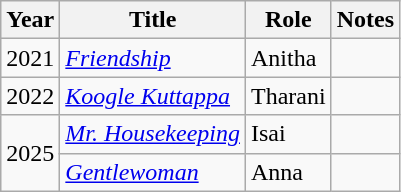<table class="wikitable sortable">
<tr>
<th>Year</th>
<th>Title</th>
<th>Role</th>
<th>Notes</th>
</tr>
<tr>
<td>2021</td>
<td><a href='#'><em>Friendship</em></a></td>
<td>Anitha</td>
<td></td>
</tr>
<tr>
<td>2022</td>
<td><a href='#'><em>Koogle Kuttappa</em></a></td>
<td>Tharani</td>
<td></td>
</tr>
<tr>
<td rowspan="2">2025</td>
<td><a href='#'><em>Mr. Housekeeping</em></a></td>
<td>Isai</td>
<td></td>
</tr>
<tr>
<td><a href='#'><em>Gentlewoman</em></a></td>
<td>Anna</td>
<td></td>
</tr>
</table>
